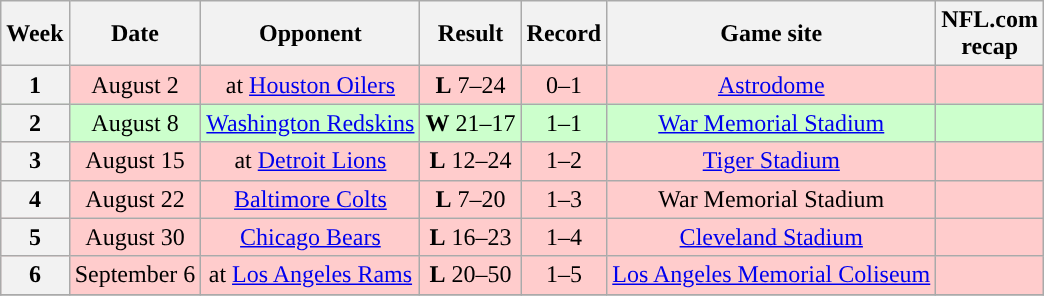<table class="wikitable" style="text-align:center">
<tr>
<th>Week</th>
<th>Date</th>
<th>Opponent</th>
<th>Result</th>
<th>Record</th>
<th>Game site</th>
<th>NFL.com<br>recap</th>
</tr>
<tr bgcolor="#fcc">
<th>1</th>
<td>August 2</td>
<td>at <a href='#'>Houston Oilers</a></td>
<td><strong>L</strong> 7–24</td>
<td>0–1</td>
<td><a href='#'>Astrodome</a></td>
<td></td>
</tr>
<tr bgcolor="#cfc">
<th>2</th>
<td>August 8</td>
<td><a href='#'>Washington Redskins</a></td>
<td><strong>W</strong> 21–17</td>
<td>1–1</td>
<td><a href='#'>War Memorial Stadium</a></td>
<td></td>
</tr>
<tr bgcolor="#fcc">
<th>3</th>
<td>August 15</td>
<td>at <a href='#'>Detroit Lions</a></td>
<td><strong>L</strong> 12–24</td>
<td>1–2</td>
<td><a href='#'>Tiger Stadium</a></td>
<td></td>
</tr>
<tr bgcolor="#fcc">
<th>4</th>
<td>August 22</td>
<td><a href='#'>Baltimore Colts</a></td>
<td><strong>L</strong> 7–20</td>
<td>1–3</td>
<td>War Memorial Stadium</td>
<td></td>
</tr>
<tr bgcolor="#fcc">
<th>5</th>
<td>August 30</td>
<td><a href='#'>Chicago Bears</a></td>
<td><strong>L</strong> 16–23</td>
<td>1–4</td>
<td><a href='#'>Cleveland Stadium</a></td>
<td></td>
</tr>
<tr bgcolor="#fcc">
<th>6</th>
<td>September 6</td>
<td>at <a href='#'>Los Angeles Rams</a></td>
<td><strong>L</strong> 20–50</td>
<td>1–5</td>
<td><a href='#'>Los Angeles Memorial Coliseum</a></td>
<td></td>
</tr>
<tr>
</tr>
</table>
